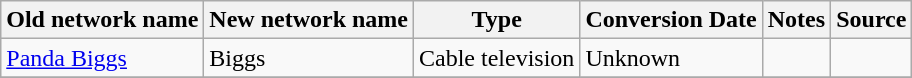<table class="wikitable">
<tr>
<th>Old network name</th>
<th>New network name</th>
<th>Type</th>
<th>Conversion Date</th>
<th>Notes</th>
<th>Source</th>
</tr>
<tr>
<td><a href='#'>Panda Biggs</a></td>
<td>Biggs</td>
<td>Cable television</td>
<td>Unknown</td>
<td></td>
<td></td>
</tr>
<tr>
</tr>
</table>
